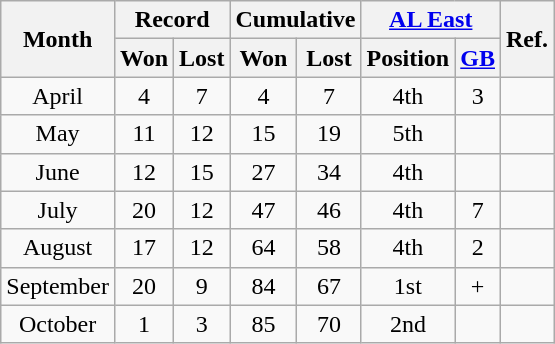<table class="wikitable" style="text-align:center;">
<tr>
<th rowspan=2>Month</th>
<th colspan=2>Record</th>
<th colspan=2>Cumulative</th>
<th colspan=2><a href='#'>AL East</a></th>
<th rowspan=2>Ref.</th>
</tr>
<tr>
<th>Won</th>
<th>Lost</th>
<th>Won</th>
<th>Lost</th>
<th>Position</th>
<th><a href='#'>GB</a></th>
</tr>
<tr>
<td>April</td>
<td>4</td>
<td>7</td>
<td>4</td>
<td>7</td>
<td>4th</td>
<td>3</td>
<td></td>
</tr>
<tr>
<td>May</td>
<td>11</td>
<td>12</td>
<td>15</td>
<td>19</td>
<td>5th</td>
<td></td>
<td></td>
</tr>
<tr>
<td>June</td>
<td>12</td>
<td>15</td>
<td>27</td>
<td>34</td>
<td>4th</td>
<td></td>
<td></td>
</tr>
<tr>
<td>July</td>
<td>20</td>
<td>12</td>
<td>47</td>
<td>46</td>
<td>4th</td>
<td>7</td>
<td></td>
</tr>
<tr>
<td>August</td>
<td>17</td>
<td>12</td>
<td>64</td>
<td>58</td>
<td>4th</td>
<td>2</td>
<td></td>
</tr>
<tr>
<td>September</td>
<td>20</td>
<td>9</td>
<td>84</td>
<td>67</td>
<td>1st</td>
<td>+</td>
<td></td>
</tr>
<tr>
<td>October</td>
<td>1</td>
<td>3</td>
<td>85</td>
<td>70</td>
<td>2nd</td>
<td></td>
<td></td>
</tr>
</table>
